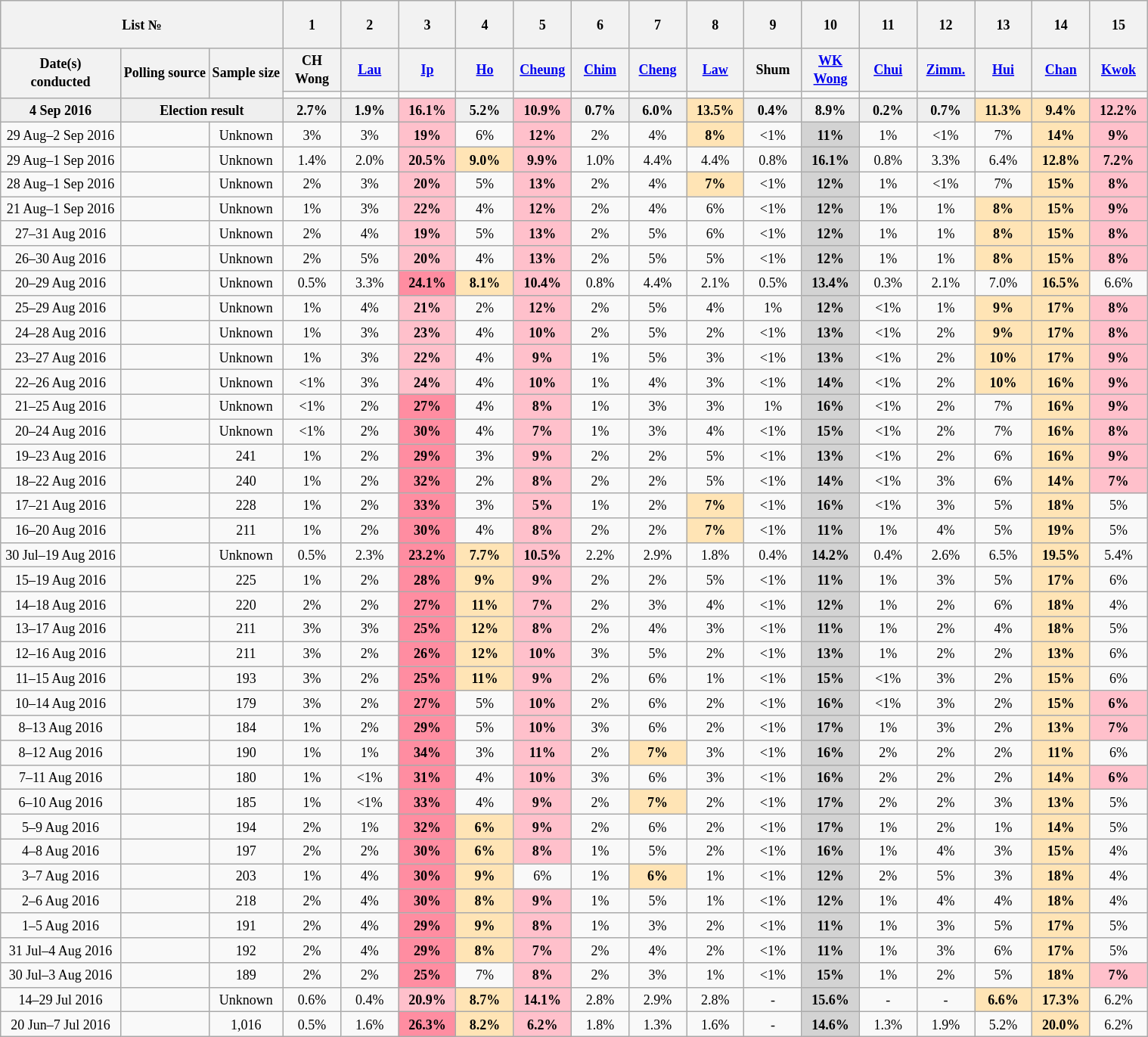<table class="wikitable collapsible" style="text-align:center; font-size:75%; line-height:16px; margin-bottom:0">
<tr style="height:42px; background:#e9e9e9;">
<th colspan=3>List №</th>
<th>1</th>
<th>2</th>
<th>3</th>
<th>4</th>
<th>5</th>
<th>6</th>
<th>7</th>
<th>8</th>
<th>9</th>
<th>10</th>
<th>11</th>
<th>12</th>
<th>13</th>
<th>14</th>
<th>15</th>
</tr>
<tr>
<th rowspan=2 width=100px>Date(s)<br>conducted</th>
<th rowspan="2">Polling source</th>
<th rowspan=2>Sample size</th>
<th width=45px>CH Wong <br></th>
<th width=45px><a href='#'>Lau</a> <br></th>
<th width=45px><a href='#'>Ip</a><br></th>
<th width=45px><a href='#'>Ho</a> <br></th>
<th width=45px><a href='#'>Cheung</a> <br></th>
<th width=45px><a href='#'>Chim</a></th>
<th width=45px><a href='#'>Cheng</a><br></th>
<th width=45px><a href='#'>Law</a><br></th>
<th width=45px>Shum</th>
<th width=45px><a href='#'>WK Wong</a></th>
<th width=45px><a href='#'>Chui</a></th>
<th width=45px><a href='#'>Zimm.</a></th>
<th width=45px><a href='#'>Hui</a><br></th>
<th width=45px><a href='#'>Chan</a><br></th>
<th width=45px><a href='#'>Kwok</a><br></th>
</tr>
<tr>
<td></td>
<td></td>
<td></td>
<td></td>
<td></td>
<td></td>
<td></td>
<td></td>
<td></td>
<td></td>
<td></td>
<td></td>
<td></td>
<td></td>
<td></td>
</tr>
<tr style="background:#EFEFEF; font-weight:bold;">
<td><strong>4 Sep 2016</strong></td>
<td colspan=2><strong>Election result</strong></td>
<td>2.7%</td>
<td>1.9%</td>
<td bgcolor="Pink"><strong>16.1%</strong></td>
<td>5.2%</td>
<td bgcolor="Pink"><strong>10.9%</strong></td>
<td>0.7%</td>
<td>6.0%</td>
<td bgcolor="Moccasin"><strong>13.5%</strong></td>
<td>0.4%</td>
<td>8.9%</td>
<td>0.2%</td>
<td>0.7%</td>
<td bgcolor="Moccasin"><strong>11.3%</strong></td>
<td bgcolor="Moccasin"><strong>9.4%</strong></td>
<td bgcolor="Pink"><strong>12.2%</strong></td>
</tr>
<tr>
<td>29 Aug–2 Sep 2016</td>
<td></td>
<td>Unknown</td>
<td>3%</td>
<td>3%</td>
<td bgcolor="Pink"><strong>19%</strong></td>
<td>6%</td>
<td bgcolor="Pink"><strong>12%</strong></td>
<td>2%</td>
<td>4%</td>
<td bgcolor="Moccasin"><strong>8%</strong></td>
<td><1%</td>
<td bgcolor="LightGrey"><strong>11%</strong></td>
<td>1%</td>
<td><1%</td>
<td>7%</td>
<td bgcolor="Moccasin"><strong>14%</strong></td>
<td bgcolor="Pink"><strong>9%</strong></td>
</tr>
<tr>
<td>29 Aug–1 Sep 2016</td>
<td></td>
<td>Unknown</td>
<td>1.4%</td>
<td>2.0%</td>
<td bgcolor="Pink"><strong>20.5%</strong></td>
<td bgcolor="Moccasin"><strong>9.0%</strong></td>
<td bgcolor="Pink"><strong>9.9%</strong></td>
<td>1.0%</td>
<td>4.4%</td>
<td>4.4%</td>
<td>0.8%</td>
<td bgcolor="LightGrey"><strong>16.1%</strong></td>
<td>0.8%</td>
<td>3.3%</td>
<td>6.4%</td>
<td bgcolor="Moccasin"><strong>12.8%</strong></td>
<td bgcolor="Pink"><strong>7.2%</strong></td>
</tr>
<tr>
<td>28 Aug–1 Sep 2016</td>
<td></td>
<td>Unknown</td>
<td>2%</td>
<td>3%</td>
<td bgcolor="Pink"><strong>20%</strong></td>
<td>5%</td>
<td bgcolor="Pink"><strong>13%</strong></td>
<td>2%</td>
<td>4%</td>
<td bgcolor="Moccasin"><strong>7%</strong></td>
<td><1%</td>
<td bgcolor="LightGrey"><strong>12%</strong></td>
<td>1%</td>
<td><1%</td>
<td>7%</td>
<td bgcolor="Moccasin"><strong>15%</strong></td>
<td bgcolor="Pink"><strong>8%</strong></td>
</tr>
<tr>
<td>21 Aug–1 Sep 2016</td>
<td></td>
<td>Unknown</td>
<td>1%</td>
<td>3%</td>
<td bgcolor="Pink"><strong>22%</strong></td>
<td>4%</td>
<td bgcolor="Pink"><strong>12%</strong></td>
<td>2%</td>
<td>4%</td>
<td>6%</td>
<td><1%</td>
<td bgcolor="LightGrey"><strong>12%</strong></td>
<td>1%</td>
<td>1%</td>
<td bgcolor="Moccasin"><strong>8%</strong></td>
<td bgcolor="Moccasin"><strong>15%</strong></td>
<td bgcolor="Pink"><strong>9%</strong></td>
</tr>
<tr>
<td>27–31 Aug 2016</td>
<td></td>
<td>Unknown</td>
<td>2%</td>
<td>4%</td>
<td bgcolor="Pink"><strong>19%</strong></td>
<td>5%</td>
<td bgcolor="Pink"><strong>13%</strong></td>
<td>2%</td>
<td>5%</td>
<td>6%</td>
<td><1%</td>
<td bgcolor="LightGrey"><strong>12%</strong></td>
<td>1%</td>
<td>1%</td>
<td bgcolor="Moccasin"><strong>8%</strong></td>
<td bgcolor="Moccasin"><strong>15%</strong></td>
<td bgcolor="Pink"><strong>8%</strong></td>
</tr>
<tr>
<td>26–30 Aug 2016</td>
<td></td>
<td>Unknown</td>
<td>2%</td>
<td>5%</td>
<td bgcolor="Pink"><strong>20%</strong></td>
<td>4%</td>
<td bgcolor="Pink"><strong>13%</strong></td>
<td>2%</td>
<td>5%</td>
<td>5%</td>
<td><1%</td>
<td bgcolor="LightGrey"><strong>12%</strong></td>
<td>1%</td>
<td>1%</td>
<td bgcolor="Moccasin"><strong>8%</strong></td>
<td bgcolor="Moccasin"><strong>15%</strong></td>
<td bgcolor="Pink"><strong>8%</strong></td>
</tr>
<tr>
<td>20–29 Aug 2016</td>
<td></td>
<td>Unknown</td>
<td>0.5%</td>
<td>3.3%</td>
<td bgcolor="#ff8da1"><strong>24.1%</strong></td>
<td bgcolor="Moccasin"><strong>8.1%</strong></td>
<td bgcolor="Pink"><strong>10.4%</strong></td>
<td>0.8%</td>
<td>4.4%</td>
<td>2.1%</td>
<td>0.5%</td>
<td bgcolor="LightGrey"><strong>13.4%</strong></td>
<td>0.3%</td>
<td>2.1%</td>
<td>7.0%</td>
<td bgcolor="Moccasin"><strong>16.5%</strong></td>
<td>6.6%</td>
</tr>
<tr>
<td>25–29 Aug 2016</td>
<td></td>
<td>Unknown</td>
<td>1%</td>
<td>4%</td>
<td bgcolor="Pink"><strong>21%</strong></td>
<td>2%</td>
<td bgcolor="Pink"><strong>12%</strong></td>
<td>2%</td>
<td>5%</td>
<td>4%</td>
<td>1%</td>
<td bgcolor="LightGrey"><strong>12%</strong></td>
<td><1%</td>
<td>1%</td>
<td bgcolor="Moccasin"><strong>9%</strong></td>
<td bgcolor="Moccasin"><strong>17%</strong></td>
<td bgcolor="Pink"><strong>8%</strong></td>
</tr>
<tr>
<td>24–28 Aug 2016</td>
<td></td>
<td>Unknown</td>
<td>1%</td>
<td>3%</td>
<td bgcolor="Pink"><strong>23%</strong></td>
<td>4%</td>
<td bgcolor="Pink"><strong>10%</strong></td>
<td>2%</td>
<td>5%</td>
<td>2%</td>
<td><1%</td>
<td bgcolor="LightGrey"><strong>13%</strong></td>
<td><1%</td>
<td>2%</td>
<td bgcolor="Moccasin"><strong>9%</strong></td>
<td bgcolor="Moccasin"><strong>17%</strong></td>
<td bgcolor="Pink"><strong>8%</strong></td>
</tr>
<tr>
<td>23–27 Aug 2016</td>
<td></td>
<td>Unknown</td>
<td>1%</td>
<td>3%</td>
<td bgcolor="Pink"><strong>22%</strong></td>
<td>4%</td>
<td bgcolor="Pink"><strong>9%</strong></td>
<td>1%</td>
<td>5%</td>
<td>3%</td>
<td><1%</td>
<td bgcolor="LightGrey"><strong>13%</strong></td>
<td><1%</td>
<td>2%</td>
<td bgcolor="Moccasin"><strong>10%</strong></td>
<td bgcolor="Moccasin"><strong>17%</strong></td>
<td bgcolor="Pink"><strong>9%</strong></td>
</tr>
<tr>
<td>22–26 Aug 2016</td>
<td></td>
<td>Unknown</td>
<td><1%</td>
<td>3%</td>
<td bgcolor="Pink"><strong>24%</strong></td>
<td>4%</td>
<td bgcolor="Pink"><strong>10%</strong></td>
<td>1%</td>
<td>4%</td>
<td>3%</td>
<td><1%</td>
<td bgcolor="LightGrey"><strong>14%</strong></td>
<td><1%</td>
<td>2%</td>
<td bgcolor="Moccasin"><strong>10%</strong></td>
<td bgcolor="Moccasin"><strong>16%</strong></td>
<td bgcolor="Pink"><strong>9%</strong></td>
</tr>
<tr>
<td>21–25 Aug 2016</td>
<td></td>
<td>Unknown</td>
<td><1%</td>
<td>2%</td>
<td bgcolor="#ff8da1"><strong>27%</strong></td>
<td>4%</td>
<td bgcolor="Pink"><strong>8%</strong></td>
<td>1%</td>
<td>3%</td>
<td>3%</td>
<td>1%</td>
<td bgcolor="LightGrey"><strong>16%</strong></td>
<td><1%</td>
<td>2%</td>
<td>7%</td>
<td bgcolor="Moccasin"><strong>16%</strong></td>
<td bgcolor="Pink"><strong>9%</strong></td>
</tr>
<tr>
<td>20–24 Aug 2016</td>
<td></td>
<td>Unknown</td>
<td><1%</td>
<td>2%</td>
<td bgcolor="#ff8da1"><strong>30%</strong></td>
<td>4%</td>
<td bgcolor="Pink"><strong>7%</strong></td>
<td>1%</td>
<td>3%</td>
<td>4%</td>
<td><1%</td>
<td bgcolor="LightGrey"><strong>15%</strong></td>
<td><1%</td>
<td>2%</td>
<td>7%</td>
<td bgcolor="Moccasin"><strong>16%</strong></td>
<td bgcolor="Pink"><strong>8%</strong></td>
</tr>
<tr>
<td>19–23 Aug 2016</td>
<td></td>
<td>241</td>
<td>1%</td>
<td>2%</td>
<td bgcolor="#ff8da1"><strong>29%</strong></td>
<td>3%</td>
<td bgcolor="Pink"><strong>9%</strong></td>
<td>2%</td>
<td>2%</td>
<td>5%</td>
<td><1%</td>
<td bgcolor="LightGrey"><strong>13%</strong></td>
<td><1%</td>
<td>2%</td>
<td>6%</td>
<td bgcolor="Moccasin"><strong>16%</strong></td>
<td bgcolor="Pink"><strong>9%</strong></td>
</tr>
<tr>
<td>18–22 Aug 2016</td>
<td></td>
<td>240</td>
<td>1%</td>
<td>2%</td>
<td bgcolor="#ff8da1"><strong>32%</strong></td>
<td>2%</td>
<td bgcolor="Pink"><strong>8%</strong></td>
<td>2%</td>
<td>2%</td>
<td>5%</td>
<td><1%</td>
<td bgcolor="LightGrey"><strong>14%</strong></td>
<td><1%</td>
<td>3%</td>
<td>6%</td>
<td bgcolor="Moccasin"><strong>14%</strong></td>
<td bgcolor="Pink"><strong>7%</strong></td>
</tr>
<tr>
<td>17–21 Aug 2016</td>
<td></td>
<td>228</td>
<td>1%</td>
<td>2%</td>
<td bgcolor="#ff8da1"><strong>33%</strong></td>
<td>3%</td>
<td bgcolor="Pink"><strong>5%</strong></td>
<td>1%</td>
<td>2%</td>
<td bgcolor="Moccasin"><strong>7%</strong></td>
<td><1%</td>
<td bgcolor="LightGrey"><strong>16%</strong></td>
<td><1%</td>
<td>3%</td>
<td>5%</td>
<td bgcolor="Moccasin"><strong>18%</strong></td>
<td>5%</td>
</tr>
<tr>
<td>16–20 Aug 2016</td>
<td></td>
<td>211</td>
<td>1%</td>
<td>2%</td>
<td bgcolor="#ff8da1"><strong>30%</strong></td>
<td>4%</td>
<td bgcolor="Pink"><strong>8%</strong></td>
<td>2%</td>
<td>2%</td>
<td bgcolor="Moccasin"><strong>7%</strong></td>
<td><1%</td>
<td bgcolor="LightGrey"><strong>11%</strong></td>
<td>1%</td>
<td>4%</td>
<td>5%</td>
<td bgcolor="Moccasin"><strong>19%</strong></td>
<td>5%</td>
</tr>
<tr>
<td>30 Jul–19 Aug 2016</td>
<td></td>
<td>Unknown</td>
<td>0.5%</td>
<td>2.3%</td>
<td bgcolor="#ff8da1"><strong>23.2%</strong></td>
<td bgcolor="Moccasin"><strong>7.7%</strong></td>
<td bgcolor="Pink"><strong>10.5%</strong></td>
<td>2.2%</td>
<td>2.9%</td>
<td>1.8%</td>
<td>0.4%</td>
<td bgcolor="LightGrey"><strong>14.2%</strong></td>
<td>0.4%</td>
<td>2.6%</td>
<td>6.5%</td>
<td bgcolor="Moccasin"><strong>19.5%</strong></td>
<td>5.4%</td>
</tr>
<tr>
<td>15–19 Aug 2016</td>
<td></td>
<td>225</td>
<td>1%</td>
<td>2%</td>
<td bgcolor="#ff8da1"><strong>28%</strong></td>
<td bgcolor="Moccasin"><strong>9%</strong></td>
<td bgcolor="Pink"><strong>9%</strong></td>
<td>2%</td>
<td>2%</td>
<td>5%</td>
<td><1%</td>
<td bgcolor="LightGrey"><strong>11%</strong></td>
<td>1%</td>
<td>3%</td>
<td>5%</td>
<td bgcolor="Moccasin"><strong>17%</strong></td>
<td>6%</td>
</tr>
<tr>
<td>14–18 Aug 2016</td>
<td></td>
<td>220</td>
<td>2%</td>
<td>2%</td>
<td bgcolor="#ff8da1"><strong>27%</strong></td>
<td bgcolor="Moccasin"><strong>11%</strong></td>
<td bgcolor="Pink"><strong>7%</strong></td>
<td>2%</td>
<td>3%</td>
<td>4%</td>
<td><1%</td>
<td bgcolor="LightGrey"><strong>12%</strong></td>
<td>1%</td>
<td>2%</td>
<td>6%</td>
<td bgcolor="Moccasin"><strong>18%</strong></td>
<td>4%</td>
</tr>
<tr>
<td>13–17 Aug 2016</td>
<td></td>
<td>211</td>
<td>3%</td>
<td>3%</td>
<td bgcolor="#ff8da1"><strong>25%</strong></td>
<td bgcolor="Moccasin"><strong>12%</strong></td>
<td bgcolor="Pink"><strong>8%</strong></td>
<td>2%</td>
<td>4%</td>
<td>3%</td>
<td><1%</td>
<td bgcolor="LightGrey"><strong>11%</strong></td>
<td>1%</td>
<td>2%</td>
<td>4%</td>
<td bgcolor="Moccasin"><strong>18%</strong></td>
<td>5%</td>
</tr>
<tr>
<td>12–16 Aug 2016</td>
<td></td>
<td>211</td>
<td>3%</td>
<td>2%</td>
<td bgcolor="#ff8da1"><strong>26%</strong></td>
<td bgcolor="Moccasin"><strong>12%</strong></td>
<td bgcolor="Pink"><strong>10%</strong></td>
<td>3%</td>
<td>5%</td>
<td>2%</td>
<td><1%</td>
<td bgcolor="LightGrey"><strong>13%</strong></td>
<td>1%</td>
<td>2%</td>
<td>2%</td>
<td bgcolor="Moccasin"><strong>13%</strong></td>
<td>6%</td>
</tr>
<tr>
<td>11–15 Aug 2016</td>
<td></td>
<td>193</td>
<td>3%</td>
<td>2%</td>
<td bgcolor="#ff8da1"><strong>25%</strong></td>
<td bgcolor="Moccasin"><strong>11%</strong></td>
<td bgcolor="Pink"><strong>9%</strong></td>
<td>2%</td>
<td>6%</td>
<td>1%</td>
<td><1%</td>
<td bgcolor="LightGrey"><strong>15%</strong></td>
<td><1%</td>
<td>3%</td>
<td>2%</td>
<td bgcolor="Moccasin"><strong>15%</strong></td>
<td>6%</td>
</tr>
<tr>
<td>10–14 Aug 2016</td>
<td></td>
<td>179</td>
<td>3%</td>
<td>2%</td>
<td bgcolor="#ff8da1"><strong>27%</strong></td>
<td>5%</td>
<td bgcolor="Pink"><strong>10%</strong></td>
<td>2%</td>
<td>6%</td>
<td>2%</td>
<td><1%</td>
<td bgcolor="LightGrey"><strong>16%</strong></td>
<td><1%</td>
<td>3%</td>
<td>2%</td>
<td bgcolor="Moccasin"><strong>15%</strong></td>
<td bgcolor="Pink"><strong>6%</strong></td>
</tr>
<tr>
<td>8–13 Aug 2016</td>
<td></td>
<td>184</td>
<td>1%</td>
<td>2%</td>
<td bgcolor="#ff8da1"><strong>29%</strong></td>
<td>5%</td>
<td bgcolor="Pink"><strong>10%</strong></td>
<td>3%</td>
<td>6%</td>
<td>2%</td>
<td><1%</td>
<td bgcolor="LightGrey"><strong>17%</strong></td>
<td>1%</td>
<td>3%</td>
<td>2%</td>
<td bgcolor="Moccasin"><strong>13%</strong></td>
<td bgcolor="Pink"><strong>7%</strong></td>
</tr>
<tr>
<td>8–12 Aug 2016</td>
<td></td>
<td>190</td>
<td>1%</td>
<td>1%</td>
<td bgcolor="#ff8da1"><strong>34%</strong></td>
<td>3%</td>
<td bgcolor="Pink"><strong>11%</strong></td>
<td>2%</td>
<td bgcolor="Moccasin"><strong>7%</strong></td>
<td>3%</td>
<td><1%</td>
<td bgcolor="LightGrey"><strong>16%</strong></td>
<td>2%</td>
<td>2%</td>
<td>2%</td>
<td bgcolor="Moccasin"><strong>11%</strong></td>
<td>6%</td>
</tr>
<tr>
<td>7–11 Aug 2016</td>
<td></td>
<td>180</td>
<td>1%</td>
<td><1%</td>
<td bgcolor="#ff8da1"><strong>31%</strong></td>
<td>4%</td>
<td bgcolor="Pink"><strong>10%</strong></td>
<td>3%</td>
<td>6%</td>
<td>3%</td>
<td><1%</td>
<td bgcolor="LightGrey"><strong>16%</strong></td>
<td>2%</td>
<td>2%</td>
<td>2%</td>
<td bgcolor="Moccasin"><strong>14%</strong></td>
<td bgcolor="Pink"><strong>6%</strong></td>
</tr>
<tr>
<td>6–10 Aug 2016</td>
<td></td>
<td>185</td>
<td>1%</td>
<td><1%</td>
<td bgcolor="#ff8da1"><strong>33%</strong></td>
<td>4%</td>
<td bgcolor="Pink"><strong>9%</strong></td>
<td>2%</td>
<td bgcolor="Moccasin"><strong>7%</strong></td>
<td>2%</td>
<td><1%</td>
<td bgcolor="LightGrey"><strong>17%</strong></td>
<td>2%</td>
<td>2%</td>
<td>3%</td>
<td bgcolor="Moccasin"><strong>13%</strong></td>
<td>5%</td>
</tr>
<tr>
<td>5–9 Aug 2016</td>
<td></td>
<td>194</td>
<td>2%</td>
<td>1%</td>
<td bgcolor="#ff8da1"><strong>32%</strong></td>
<td bgcolor="Moccasin"><strong>6%</strong></td>
<td bgcolor="Pink"><strong>9%</strong></td>
<td>2%</td>
<td>6%</td>
<td>2%</td>
<td><1%</td>
<td bgcolor="LightGrey"><strong>17%</strong></td>
<td>1%</td>
<td>2%</td>
<td>1%</td>
<td bgcolor="Moccasin"><strong>14%</strong></td>
<td>5%</td>
</tr>
<tr>
<td>4–8 Aug 2016</td>
<td></td>
<td>197</td>
<td>2%</td>
<td>2%</td>
<td bgcolor="#ff8da1"><strong>30%</strong></td>
<td bgcolor="Moccasin"><strong>6%</strong></td>
<td bgcolor="Pink"><strong>8%</strong></td>
<td>1%</td>
<td>5%</td>
<td>2%</td>
<td><1%</td>
<td bgcolor="LightGrey"><strong>16%</strong></td>
<td>1%</td>
<td>4%</td>
<td>3%</td>
<td bgcolor="Moccasin"><strong>15%</strong></td>
<td>4%</td>
</tr>
<tr>
<td>3–7 Aug 2016</td>
<td></td>
<td>203</td>
<td>1%</td>
<td>4%</td>
<td bgcolor="#ff8da1"><strong>30%</strong></td>
<td bgcolor="Moccasin"><strong>9%</strong></td>
<td>6%</td>
<td>1%</td>
<td bgcolor="Moccasin"><strong>6%</strong></td>
<td>1%</td>
<td><1%</td>
<td bgcolor="LightGrey"><strong>12%</strong></td>
<td>2%</td>
<td>5%</td>
<td>3%</td>
<td bgcolor="Moccasin"><strong>18%</strong></td>
<td>4%</td>
</tr>
<tr>
<td>2–6 Aug 2016</td>
<td></td>
<td>218</td>
<td>2%</td>
<td>4%</td>
<td bgcolor="#ff8da1"><strong>30%</strong></td>
<td bgcolor="Moccasin"><strong>8%</strong></td>
<td bgcolor="Pink"><strong>9%</strong></td>
<td>1%</td>
<td>5%</td>
<td>1%</td>
<td><1%</td>
<td bgcolor="LightGrey"><strong>12%</strong></td>
<td>1%</td>
<td>4%</td>
<td>4%</td>
<td bgcolor="Moccasin"><strong>18%</strong></td>
<td>4%</td>
</tr>
<tr>
<td>1–5 Aug 2016</td>
<td></td>
<td>191</td>
<td>2%</td>
<td>4%</td>
<td bgcolor="#ff8da1"><strong>29%</strong></td>
<td bgcolor="Moccasin"><strong>9%</strong></td>
<td bgcolor="Pink"><strong>8%</strong></td>
<td>1%</td>
<td>3%</td>
<td>2%</td>
<td><1%</td>
<td bgcolor="LightGrey"><strong>11%</strong></td>
<td>1%</td>
<td>3%</td>
<td>5%</td>
<td bgcolor="Moccasin"><strong>17%</strong></td>
<td>5%</td>
</tr>
<tr>
<td>31 Jul–4 Aug 2016</td>
<td></td>
<td>192</td>
<td>2%</td>
<td>4%</td>
<td bgcolor="#ff8da1"><strong>29%</strong></td>
<td bgcolor="Moccasin"><strong>8%</strong></td>
<td bgcolor="Pink"><strong>7%</strong></td>
<td>2%</td>
<td>4%</td>
<td>2%</td>
<td><1%</td>
<td bgcolor="LightGrey"><strong>11%</strong></td>
<td>1%</td>
<td>3%</td>
<td>6%</td>
<td bgcolor="Moccasin"><strong>17%</strong></td>
<td>5%</td>
</tr>
<tr>
<td>30 Jul–3 Aug 2016</td>
<td></td>
<td>189</td>
<td>2%</td>
<td>2%</td>
<td bgcolor="#ff8da1"><strong>25%</strong></td>
<td>7%</td>
<td bgcolor="Pink"><strong>8%</strong></td>
<td>2%</td>
<td>3%</td>
<td>1%</td>
<td><1%</td>
<td bgcolor="LightGrey"><strong>15%</strong></td>
<td>1%</td>
<td>2%</td>
<td>5%</td>
<td bgcolor="Moccasin"><strong>18%</strong></td>
<td bgcolor="Pink"><strong>7%</strong></td>
</tr>
<tr>
<td>14–29 Jul 2016</td>
<td></td>
<td>Unknown</td>
<td>0.6%</td>
<td>0.4%</td>
<td bgcolor="Pink"><strong>20.9%</strong></td>
<td bgcolor="Moccasin"><strong>8.7%</strong></td>
<td bgcolor="Pink"><strong>14.1%</strong></td>
<td>2.8%</td>
<td>2.9%</td>
<td>2.8%</td>
<td>-</td>
<td bgcolor="LightGrey"><strong>15.6%</strong></td>
<td>-</td>
<td>-</td>
<td bgcolor="Moccasin"><strong>6.6%</strong></td>
<td bgcolor="Moccasin"><strong>17.3%</strong></td>
<td>6.2%</td>
</tr>
<tr>
<td>20 Jun–7 Jul 2016</td>
<td></td>
<td>1,016</td>
<td>0.5%</td>
<td>1.6%</td>
<td bgcolor="#ff8da1"><strong>26.3%</strong></td>
<td bgcolor="Moccasin"><strong>8.2%</strong></td>
<td bgcolor="Pink"><strong>6.2%</strong></td>
<td>1.8%</td>
<td>1.3%</td>
<td>1.6%</td>
<td>-</td>
<td bgcolor="LightGrey"><strong>14.6%</strong></td>
<td>1.3%</td>
<td>1.9%</td>
<td>5.2%</td>
<td bgcolor="Moccasin"><strong>20.0%</strong></td>
<td>6.2%</td>
</tr>
</table>
